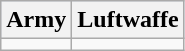<table class="wikitable centered">
<tr style="background-color:#CEDAF2">
<th>Army</th>
<th>Luftwaffe</th>
</tr>
<tr>
<td></td>
<td></td>
</tr>
</table>
